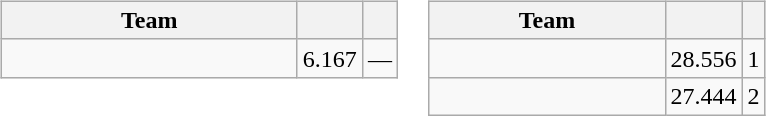<table>
<tr valign=top>
<td><br><table class="wikitable">
<tr>
<th width=190>Team</th>
<th></th>
<th></th>
</tr>
<tr>
<td><strong></strong></td>
<td align=right>6.167</td>
<td align=center>—</td>
</tr>
</table>
</td>
<td><br><table class="wikitable">
<tr>
<th width=150>Team</th>
<th></th>
<th></th>
</tr>
<tr>
<td></td>
<td align=right>28.556</td>
<td align=center>1</td>
</tr>
<tr>
<td></td>
<td align=right>27.444</td>
<td align=center>2</td>
</tr>
</table>
</td>
</tr>
</table>
